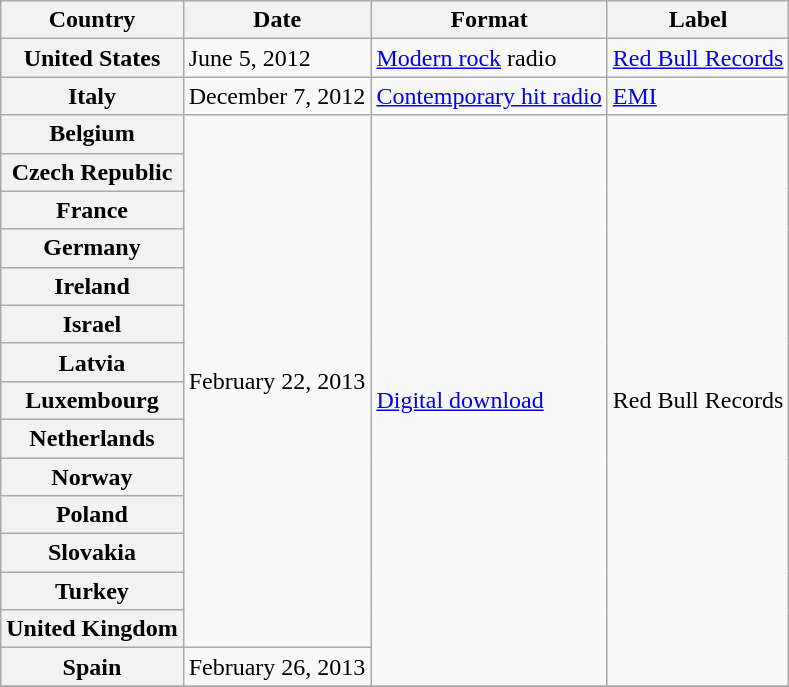<table class="wikitable plainrowheaders">
<tr>
<th scope="col">Country</th>
<th scope="col">Date</th>
<th scope="col">Format</th>
<th scope="col">Label</th>
</tr>
<tr>
<th scope="row">United States</th>
<td>June 5, 2012</td>
<td><a href='#'>Modern rock</a> radio</td>
<td><a href='#'>Red Bull Records</a></td>
</tr>
<tr>
<th scope="row">Italy</th>
<td>December 7, 2012</td>
<td><a href='#'>Contemporary hit radio</a></td>
<td><a href='#'>EMI</a></td>
</tr>
<tr>
<th scope="row">Belgium</th>
<td rowspan="14">February 22, 2013</td>
<td rowspan="15"><a href='#'>Digital download</a></td>
<td rowspan="15">Red Bull Records</td>
</tr>
<tr>
<th scope="row">Czech Republic</th>
</tr>
<tr>
<th scope="row">France</th>
</tr>
<tr>
<th scope="row">Germany</th>
</tr>
<tr>
<th scope="row">Ireland</th>
</tr>
<tr>
<th scope="row">Israel</th>
</tr>
<tr>
<th scope="row">Latvia</th>
</tr>
<tr>
<th scope="row">Luxembourg</th>
</tr>
<tr>
<th scope="row">Netherlands</th>
</tr>
<tr>
<th scope="row">Norway</th>
</tr>
<tr>
<th scope="row">Poland</th>
</tr>
<tr>
<th scope="row">Slovakia</th>
</tr>
<tr>
<th scope="row">Turkey</th>
</tr>
<tr>
<th scope="row">United Kingdom</th>
</tr>
<tr>
<th scope="row">Spain</th>
<td>February 26, 2013</td>
</tr>
<tr>
</tr>
</table>
